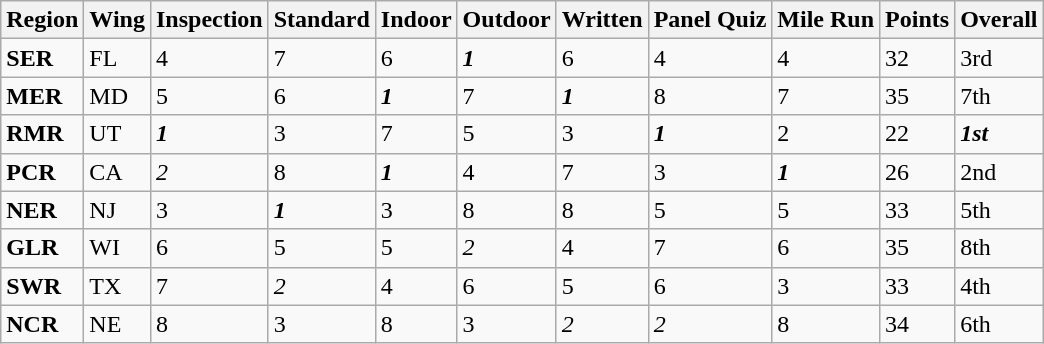<table class="wikitable">
<tr>
<th>Region</th>
<th>Wing</th>
<th>Inspection</th>
<th>Standard</th>
<th>Indoor</th>
<th>Outdoor</th>
<th>Written</th>
<th>Panel Quiz</th>
<th>Mile Run</th>
<th>Points</th>
<th>Overall</th>
</tr>
<tr>
<td><strong>SER</strong></td>
<td>FL</td>
<td>4</td>
<td>7</td>
<td>6</td>
<td><strong><em>1</em></strong></td>
<td>6</td>
<td>4</td>
<td>4</td>
<td>32</td>
<td>3rd</td>
</tr>
<tr>
<td><strong>MER</strong></td>
<td>MD</td>
<td>5</td>
<td>6</td>
<td><strong><em>1</em></strong></td>
<td>7</td>
<td><strong><em>1</em></strong></td>
<td>8</td>
<td>7</td>
<td>35</td>
<td>7th</td>
</tr>
<tr>
<td><strong>RMR</strong></td>
<td>UT</td>
<td><strong><em>1</em></strong></td>
<td>3</td>
<td>7</td>
<td>5</td>
<td>3</td>
<td><strong><em>1</em></strong></td>
<td>2</td>
<td>22</td>
<td><strong><em>1st</em></strong></td>
</tr>
<tr>
<td><strong>PCR</strong></td>
<td>CA</td>
<td><em>2</em></td>
<td>8</td>
<td><strong><em>1</em></strong></td>
<td>4</td>
<td>7</td>
<td>3</td>
<td><strong><em>1</em></strong></td>
<td>26</td>
<td>2nd</td>
</tr>
<tr>
<td><strong>NER</strong></td>
<td>NJ</td>
<td>3</td>
<td><strong><em>1</em></strong></td>
<td>3</td>
<td>8</td>
<td>8</td>
<td>5</td>
<td>5</td>
<td>33</td>
<td>5th</td>
</tr>
<tr>
<td><strong>GLR</strong></td>
<td>WI</td>
<td>6</td>
<td>5</td>
<td>5</td>
<td><em>2</em></td>
<td>4</td>
<td>7</td>
<td>6</td>
<td>35</td>
<td>8th</td>
</tr>
<tr>
<td><strong>SWR</strong></td>
<td>TX</td>
<td>7</td>
<td><em>2</em></td>
<td>4</td>
<td>6</td>
<td>5</td>
<td>6</td>
<td>3</td>
<td>33</td>
<td>4th</td>
</tr>
<tr>
<td><strong>NCR</strong></td>
<td>NE</td>
<td>8</td>
<td>3</td>
<td>8</td>
<td>3</td>
<td><em>2</em></td>
<td><em>2</em></td>
<td>8</td>
<td>34</td>
<td>6th</td>
</tr>
</table>
